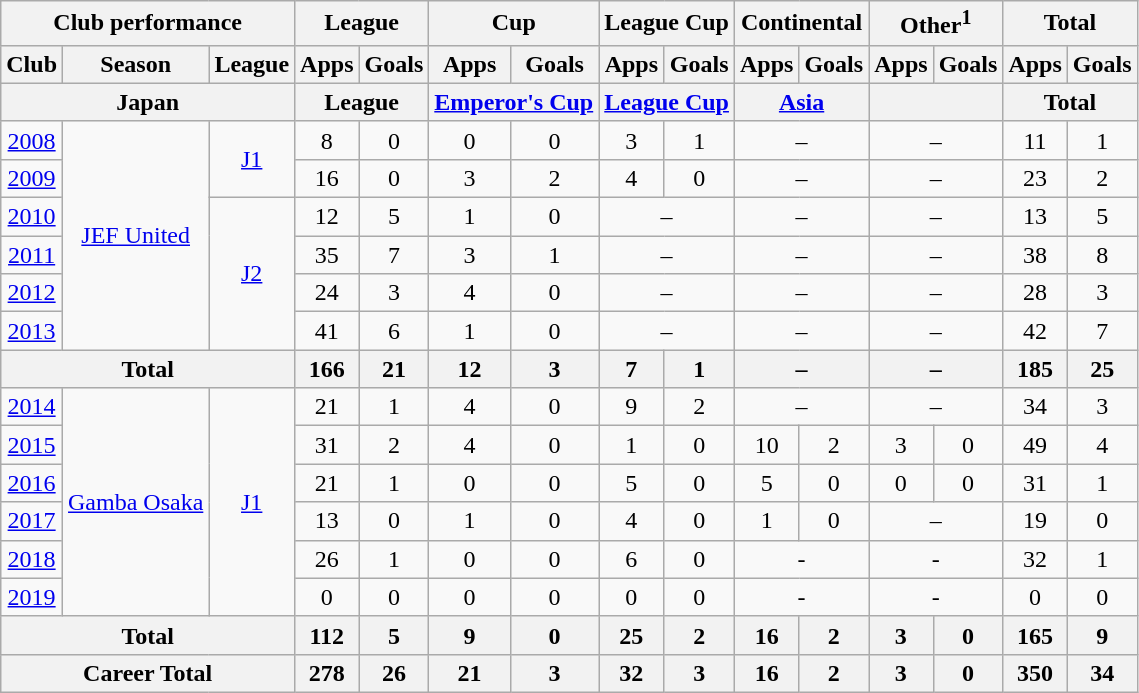<table class="wikitable" style="text-align:center">
<tr>
<th colspan=3>Club performance</th>
<th colspan=2>League</th>
<th colspan=2>Cup</th>
<th colspan=2>League Cup</th>
<th colspan=2>Continental</th>
<th colspan=2>Other<sup>1</sup></th>
<th colspan=2>Total</th>
</tr>
<tr>
<th>Club</th>
<th>Season</th>
<th>League</th>
<th>Apps</th>
<th>Goals</th>
<th>Apps</th>
<th>Goals</th>
<th>Apps</th>
<th>Goals</th>
<th>Apps</th>
<th>Goals</th>
<th>Apps</th>
<th>Goals</th>
<th>Apps</th>
<th>Goals</th>
</tr>
<tr>
<th colspan=3>Japan</th>
<th colspan=2>League</th>
<th colspan=2><a href='#'>Emperor's Cup</a></th>
<th colspan=2><a href='#'>League Cup</a></th>
<th colspan=2><a href='#'>Asia</a></th>
<th colspan=2></th>
<th colspan=2>Total</th>
</tr>
<tr>
<td><a href='#'>2008</a></td>
<td rowspan="6"><a href='#'>JEF United</a></td>
<td rowspan="2"><a href='#'>J1</a></td>
<td>8</td>
<td>0</td>
<td>0</td>
<td>0</td>
<td>3</td>
<td>1</td>
<td colspan="2">–</td>
<td colspan="2">–</td>
<td>11</td>
<td>1</td>
</tr>
<tr>
<td><a href='#'>2009</a></td>
<td>16</td>
<td>0</td>
<td>3</td>
<td>2</td>
<td>4</td>
<td>0</td>
<td colspan="2">–</td>
<td colspan="2">–</td>
<td>23</td>
<td>2</td>
</tr>
<tr>
<td><a href='#'>2010</a></td>
<td rowspan="4"><a href='#'>J2</a></td>
<td>12</td>
<td>5</td>
<td>1</td>
<td>0</td>
<td colspan="2">–</td>
<td colspan="2">–</td>
<td colspan="2">–</td>
<td>13</td>
<td>5</td>
</tr>
<tr>
<td><a href='#'>2011</a></td>
<td>35</td>
<td>7</td>
<td>3</td>
<td>1</td>
<td colspan="2">–</td>
<td colspan="2">–</td>
<td colspan="2">–</td>
<td>38</td>
<td>8</td>
</tr>
<tr>
<td><a href='#'>2012</a></td>
<td>24</td>
<td>3</td>
<td>4</td>
<td>0</td>
<td colspan="2">–</td>
<td colspan="2">–</td>
<td colspan="2">–</td>
<td>28</td>
<td>3</td>
</tr>
<tr>
<td><a href='#'>2013</a></td>
<td>41</td>
<td>6</td>
<td>1</td>
<td>0</td>
<td colspan="2">–</td>
<td colspan="2">–</td>
<td colspan="2">–</td>
<td>42</td>
<td>7</td>
</tr>
<tr>
<th colspan=3>Total</th>
<th>166</th>
<th>21</th>
<th>12</th>
<th>3</th>
<th>7</th>
<th>1</th>
<th colspan="2">–</th>
<th colspan="2">–</th>
<th>185</th>
<th>25</th>
</tr>
<tr>
<td><a href='#'>2014</a></td>
<td rowspan="6"><a href='#'>Gamba Osaka</a></td>
<td rowspan="6"><a href='#'>J1</a></td>
<td>21</td>
<td>1</td>
<td>4</td>
<td>0</td>
<td>9</td>
<td>2</td>
<td colspan="2">–</td>
<td colspan="2">–</td>
<td>34</td>
<td>3</td>
</tr>
<tr>
<td><a href='#'>2015</a></td>
<td>31</td>
<td>2</td>
<td>4</td>
<td>0</td>
<td>1</td>
<td>0</td>
<td>10</td>
<td>2</td>
<td>3</td>
<td>0</td>
<td>49</td>
<td>4</td>
</tr>
<tr>
<td><a href='#'>2016</a></td>
<td>21</td>
<td>1</td>
<td>0</td>
<td>0</td>
<td>5</td>
<td>0</td>
<td>5</td>
<td>0</td>
<td>0</td>
<td>0</td>
<td>31</td>
<td>1</td>
</tr>
<tr>
<td><a href='#'>2017</a></td>
<td>13</td>
<td>0</td>
<td>1</td>
<td>0</td>
<td>4</td>
<td>0</td>
<td>1</td>
<td>0</td>
<td colspan="2">–</td>
<td>19</td>
<td>0</td>
</tr>
<tr>
<td><a href='#'>2018</a></td>
<td>26</td>
<td>1</td>
<td>0</td>
<td>0</td>
<td>6</td>
<td>0</td>
<td colspan="2">-</td>
<td colspan="2">-</td>
<td>32</td>
<td>1</td>
</tr>
<tr>
<td><a href='#'>2019</a></td>
<td>0</td>
<td>0</td>
<td>0</td>
<td>0</td>
<td>0</td>
<td>0</td>
<td colspan="2">-</td>
<td colspan="2">-</td>
<td>0</td>
<td>0</td>
</tr>
<tr>
<th colspan=3>Total</th>
<th>112</th>
<th>5</th>
<th>9</th>
<th>0</th>
<th>25</th>
<th>2</th>
<th>16</th>
<th>2</th>
<th>3</th>
<th>0</th>
<th>165</th>
<th>9</th>
</tr>
<tr>
<th colspan=3>Career Total</th>
<th>278</th>
<th>26</th>
<th>21</th>
<th>3</th>
<th>32</th>
<th>3</th>
<th>16</th>
<th>2</th>
<th>3</th>
<th>0</th>
<th>350</th>
<th>34</th>
</tr>
</table>
